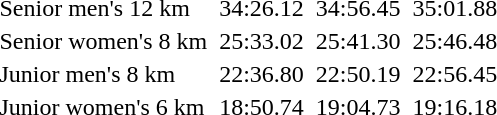<table>
<tr>
<td>Senior men's 12 km</td>
<td></td>
<td>34:26.12</td>
<td></td>
<td>34:56.45</td>
<td></td>
<td>35:01.88</td>
</tr>
<tr>
<td>Senior women's 8 km</td>
<td></td>
<td>25:33.02</td>
<td></td>
<td>25:41.30</td>
<td></td>
<td>25:46.48</td>
</tr>
<tr>
<td>Junior men's 8 km</td>
<td></td>
<td>22:36.80</td>
<td></td>
<td>22:50.19</td>
<td></td>
<td>22:56.45</td>
</tr>
<tr>
<td>Junior women's 6 km</td>
<td></td>
<td>18:50.74</td>
<td></td>
<td>19:04.73</td>
<td></td>
<td>19:16.18</td>
</tr>
</table>
